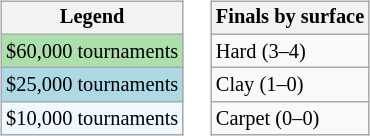<table>
<tr valign=top>
<td><br><table class=wikitable style="font-size:85%">
<tr>
<th>Legend</th>
</tr>
<tr style="background:#addfad;">
<td>$60,000 tournaments</td>
</tr>
<tr style="background:lightblue;">
<td>$25,000 tournaments</td>
</tr>
<tr style="background:#f0f8ff;">
<td>$10,000 tournaments</td>
</tr>
</table>
</td>
<td><br><table class=wikitable style="font-size:85%">
<tr>
<th>Finals by surface</th>
</tr>
<tr>
<td>Hard (3–4)</td>
</tr>
<tr>
<td>Clay (1–0)</td>
</tr>
<tr>
<td>Carpet (0–0)</td>
</tr>
</table>
</td>
</tr>
</table>
